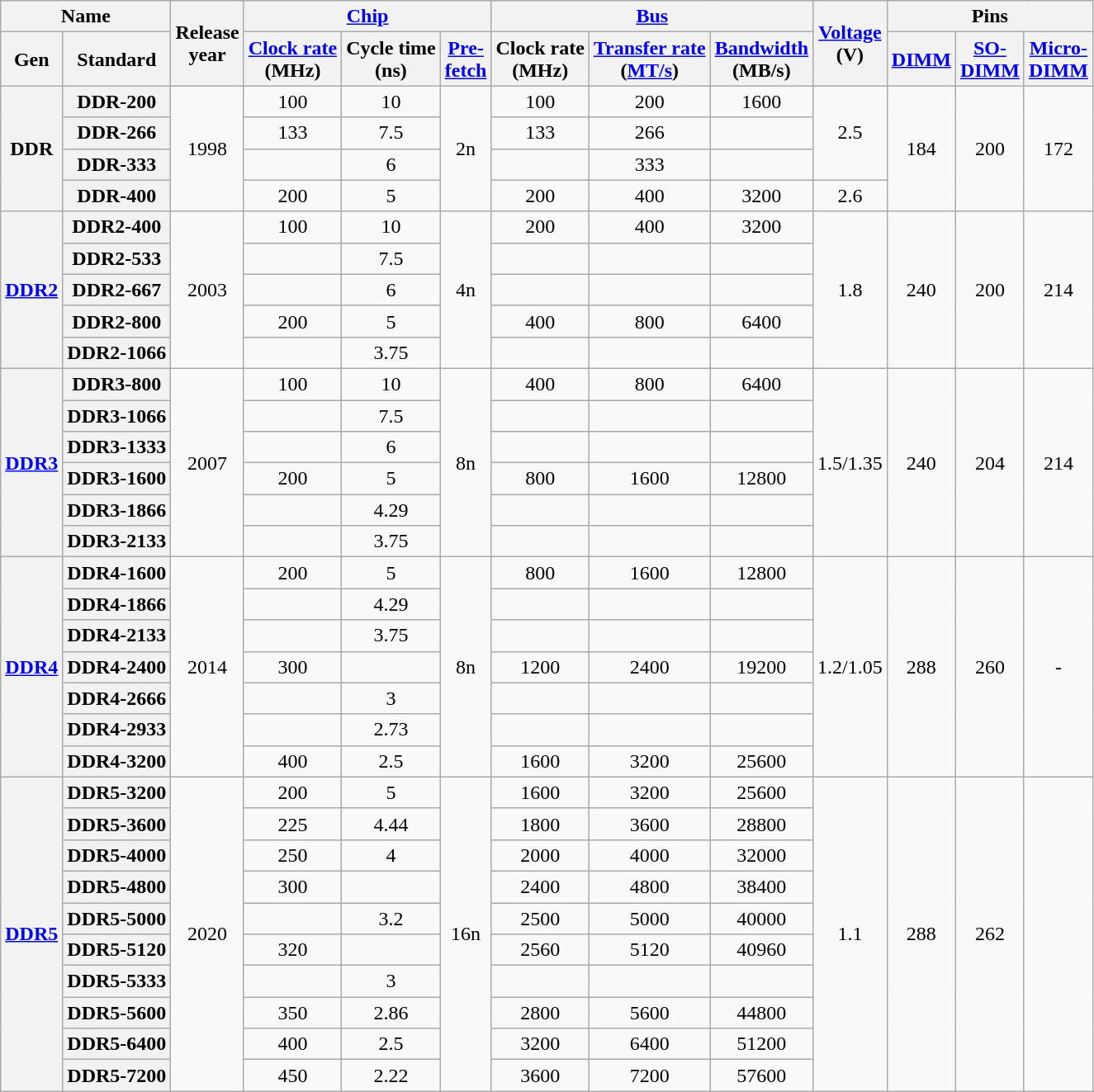<table class="wikitable sortable" style="text-align: center;">
<tr>
<th colspan="2" scope="col">Name</th>
<th rowspan="2" scope="col">Release<br>year</th>
<th colspan="3" scope="col"><a href='#'>Chip</a></th>
<th colspan="3" scope="col"><a href='#'>Bus</a></th>
<th rowspan="2" scope="col"><a href='#'>Voltage</a><br>(V)</th>
<th colspan="3" scope="col">Pins</th>
</tr>
<tr>
<th scope="col">Gen</th>
<th scope="col">Standard</th>
<th scope="col"><a href='#'>Clock rate</a><br>(MHz)</th>
<th scope="col">Cycle time<br>(ns)</th>
<th scope="col"><a href='#'>Pre-<br>fetch</a></th>
<th scope="col">Clock rate<br>(MHz)</th>
<th scope="col"><a href='#'>Transfer rate</a><br>(<a href='#'>MT/s</a>)</th>
<th scope="col"><a href='#'>Bandwidth</a><br>(MB/s)</th>
<th scope="col"><a href='#'>DIMM</a></th>
<th scope="col"><a href='#'>SO-<br>DIMM</a></th>
<th scope="col"><a href='#'>Micro-<br>DIMM</a></th>
</tr>
<tr>
<th rowspan="4" scope="row">DDR</th>
<th>DDR-200</th>
<td rowspan="4">1998</td>
<td>100</td>
<td>10</td>
<td rowspan="4">2n</td>
<td>100</td>
<td>200</td>
<td>1600</td>
<td rowspan="3">2.5</td>
<td rowspan="4">184</td>
<td rowspan="4">200</td>
<td rowspan="4">172</td>
</tr>
<tr>
<th>DDR-266</th>
<td>133</td>
<td>7.5</td>
<td>133</td>
<td>266</td>
<td></td>
</tr>
<tr>
<th>DDR-333</th>
<td></td>
<td>6</td>
<td></td>
<td>333</td>
<td></td>
</tr>
<tr>
<th>DDR-400</th>
<td>200</td>
<td>5</td>
<td>200</td>
<td>400</td>
<td>3200</td>
<td>2.6</td>
</tr>
<tr>
<th rowspan="5" scope="row"><a href='#'>DDR2</a></th>
<th>DDR2-400</th>
<td rowspan="5">2003</td>
<td>100</td>
<td>10</td>
<td rowspan="5">4n</td>
<td>200</td>
<td>400</td>
<td>3200</td>
<td rowspan="5">1.8</td>
<td rowspan="5">240</td>
<td rowspan="5">200</td>
<td rowspan="5">214</td>
</tr>
<tr>
<th>DDR2-533</th>
<td></td>
<td>7.5</td>
<td></td>
<td></td>
<td></td>
</tr>
<tr>
<th>DDR2-667</th>
<td></td>
<td>6</td>
<td></td>
<td></td>
<td></td>
</tr>
<tr>
<th>DDR2-800</th>
<td>200</td>
<td>5</td>
<td>400</td>
<td>800</td>
<td>6400</td>
</tr>
<tr>
<th>DDR2-1066</th>
<td></td>
<td>3.75</td>
<td></td>
<td></td>
<td></td>
</tr>
<tr>
<th rowspan="6" scope="row"><a href='#'>DDR3</a></th>
<th>DDR3-800</th>
<td rowspan="6">2007</td>
<td>100</td>
<td>10</td>
<td rowspan="6">8n</td>
<td>400</td>
<td>800</td>
<td>6400</td>
<td rowspan="6">1.5/1.35</td>
<td rowspan="6">240</td>
<td rowspan="6">204</td>
<td rowspan="6">214</td>
</tr>
<tr>
<th>DDR3-1066</th>
<td></td>
<td>7.5</td>
<td></td>
<td></td>
<td></td>
</tr>
<tr>
<th>DDR3-1333</th>
<td></td>
<td>6</td>
<td></td>
<td></td>
<td></td>
</tr>
<tr>
<th>DDR3-1600</th>
<td>200</td>
<td>5</td>
<td>800</td>
<td>1600</td>
<td>12800</td>
</tr>
<tr>
<th>DDR3-1866</th>
<td></td>
<td>4.29</td>
<td></td>
<td></td>
<td></td>
</tr>
<tr>
<th>DDR3-2133</th>
<td></td>
<td>3.75</td>
<td></td>
<td></td>
<td></td>
</tr>
<tr>
<th rowspan="7" scope="row"><a href='#'>DDR4</a></th>
<th>DDR4-1600</th>
<td rowspan="7">2014</td>
<td>200</td>
<td>5</td>
<td rowspan="7">8n</td>
<td>800</td>
<td>1600</td>
<td>12800</td>
<td rowspan="7">1.2/1.05</td>
<td rowspan="7">288</td>
<td rowspan="7">260</td>
<td rowspan="7">-</td>
</tr>
<tr>
<th>DDR4-1866</th>
<td></td>
<td>4.29</td>
<td></td>
<td></td>
<td></td>
</tr>
<tr>
<th>DDR4-2133</th>
<td></td>
<td>3.75</td>
<td></td>
<td></td>
<td></td>
</tr>
<tr>
<th>DDR4-2400</th>
<td>300</td>
<td></td>
<td>1200</td>
<td>2400</td>
<td>19200</td>
</tr>
<tr>
<th>DDR4-2666</th>
<td></td>
<td>3</td>
<td></td>
<td></td>
<td></td>
</tr>
<tr>
<th>DDR4-2933</th>
<td></td>
<td>2.73</td>
<td></td>
<td></td>
<td></td>
</tr>
<tr>
<th>DDR4-3200</th>
<td>400</td>
<td>2.5</td>
<td>1600</td>
<td>3200</td>
<td>25600</td>
</tr>
<tr>
<th rowspan="10"><a href='#'>DDR5</a></th>
<th>DDR5-3200</th>
<td rowspan="10">2020</td>
<td>200</td>
<td>5</td>
<td rowspan="10">16n</td>
<td>1600</td>
<td>3200</td>
<td>25600</td>
<td rowspan="10">1.1</td>
<td rowspan="10">288</td>
<td rowspan="10">262</td>
<td rowspan="10"></td>
</tr>
<tr>
<th>DDR5-3600</th>
<td>225</td>
<td>4.44</td>
<td>1800</td>
<td>3600</td>
<td>28800</td>
</tr>
<tr>
<th>DDR5-4000</th>
<td>250</td>
<td>4</td>
<td>2000</td>
<td>4000</td>
<td>32000</td>
</tr>
<tr>
<th>DDR5-4800</th>
<td>300</td>
<td></td>
<td>2400</td>
<td>4800</td>
<td>38400</td>
</tr>
<tr>
<th>DDR5-5000</th>
<td></td>
<td>3.2</td>
<td>2500</td>
<td>5000</td>
<td>40000</td>
</tr>
<tr>
<th>DDR5-5120</th>
<td>320</td>
<td></td>
<td>2560</td>
<td>5120</td>
<td>40960</td>
</tr>
<tr>
<th>DDR5-5333</th>
<td></td>
<td>3</td>
<td></td>
<td></td>
<td></td>
</tr>
<tr>
<th>DDR5-5600</th>
<td>350</td>
<td>2.86</td>
<td>2800</td>
<td>5600</td>
<td>44800</td>
</tr>
<tr>
<th>DDR5-6400</th>
<td>400</td>
<td>2.5</td>
<td>3200</td>
<td>6400</td>
<td>51200</td>
</tr>
<tr>
<th>DDR5-7200</th>
<td>450</td>
<td>2.22</td>
<td>3600</td>
<td>7200</td>
<td>57600</td>
</tr>
</table>
